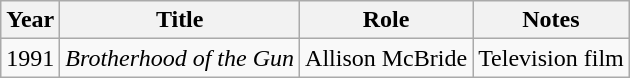<table class="wikitable">
<tr>
<th>Year</th>
<th>Title</th>
<th>Role</th>
<th>Notes</th>
</tr>
<tr>
<td>1991</td>
<td><em>Brotherhood of the Gun</em></td>
<td>Allison McBride</td>
<td>Television film</td>
</tr>
</table>
